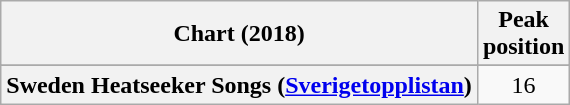<table class="wikitable sortable plainrowheaders" style="text-align:center">
<tr>
<th>Chart (2018)</th>
<th>Peak<br>position</th>
</tr>
<tr>
</tr>
<tr>
<th scope="row">Sweden Heatseeker Songs (<a href='#'>Sverigetopplistan</a>)</th>
<td>16</td>
</tr>
</table>
